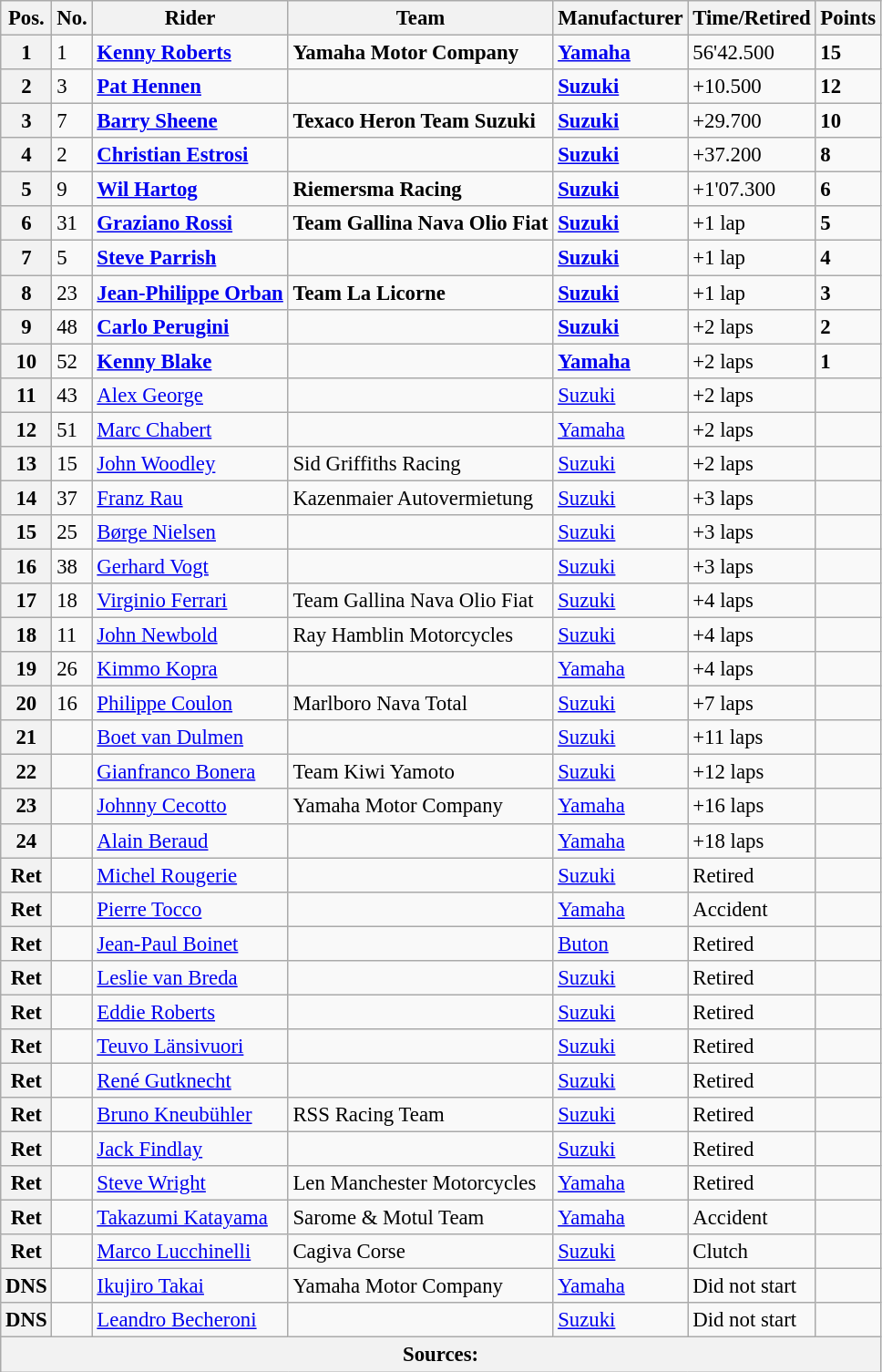<table class="wikitable" style="font-size: 95%;">
<tr>
<th>Pos.</th>
<th>No.</th>
<th>Rider</th>
<th>Team</th>
<th>Manufacturer</th>
<th>Time/Retired</th>
<th>Points</th>
</tr>
<tr>
<th>1</th>
<td>1</td>
<td> <strong><a href='#'>Kenny Roberts</a></strong></td>
<td><strong>Yamaha Motor Company</strong></td>
<td><strong><a href='#'>Yamaha</a></strong></td>
<td>56'42.500</td>
<td><strong>15</strong></td>
</tr>
<tr>
<th>2</th>
<td>3</td>
<td> <strong><a href='#'>Pat Hennen</a></strong></td>
<td></td>
<td><strong><a href='#'>Suzuki</a></strong></td>
<td>+10.500</td>
<td><strong>12</strong></td>
</tr>
<tr>
<th>3</th>
<td>7</td>
<td> <strong><a href='#'>Barry Sheene</a></strong></td>
<td><strong>Texaco Heron Team Suzuki</strong></td>
<td><strong><a href='#'>Suzuki</a></strong></td>
<td>+29.700</td>
<td><strong>10</strong></td>
</tr>
<tr>
<th>4</th>
<td>2</td>
<td> <strong><a href='#'>Christian Estrosi</a></strong></td>
<td></td>
<td><strong><a href='#'>Suzuki</a></strong></td>
<td>+37.200</td>
<td><strong>8</strong></td>
</tr>
<tr>
<th>5</th>
<td>9</td>
<td> <strong><a href='#'>Wil Hartog</a></strong></td>
<td><strong>Riemersma Racing</strong></td>
<td><strong><a href='#'>Suzuki</a></strong></td>
<td>+1'07.300</td>
<td><strong>6</strong></td>
</tr>
<tr>
<th>6</th>
<td>31</td>
<td> <strong><a href='#'>Graziano Rossi</a></strong></td>
<td><strong>Team Gallina Nava Olio Fiat</strong></td>
<td><strong><a href='#'>Suzuki</a></strong></td>
<td>+1 lap</td>
<td><strong>5</strong></td>
</tr>
<tr>
<th>7</th>
<td>5</td>
<td> <strong><a href='#'>Steve Parrish</a></strong></td>
<td></td>
<td><strong><a href='#'>Suzuki</a></strong></td>
<td>+1 lap</td>
<td><strong>4</strong></td>
</tr>
<tr>
<th>8</th>
<td>23</td>
<td> <strong><a href='#'>Jean-Philippe Orban</a></strong></td>
<td><strong>Team La Licorne</strong></td>
<td><strong><a href='#'>Suzuki</a></strong></td>
<td>+1 lap</td>
<td><strong>3</strong></td>
</tr>
<tr>
<th>9</th>
<td>48</td>
<td> <strong><a href='#'>Carlo Perugini</a></strong></td>
<td></td>
<td><strong><a href='#'>Suzuki</a></strong></td>
<td>+2 laps</td>
<td><strong>2</strong></td>
</tr>
<tr>
<th>10</th>
<td>52</td>
<td> <strong><a href='#'>Kenny Blake</a></strong></td>
<td></td>
<td><strong><a href='#'>Yamaha</a></strong></td>
<td>+2 laps</td>
<td><strong>1</strong></td>
</tr>
<tr>
<th>11</th>
<td>43</td>
<td> <a href='#'>Alex George</a></td>
<td></td>
<td><a href='#'>Suzuki</a></td>
<td>+2 laps</td>
<td></td>
</tr>
<tr>
<th>12</th>
<td>51</td>
<td> <a href='#'>Marc Chabert</a></td>
<td></td>
<td><a href='#'>Yamaha</a></td>
<td>+2 laps</td>
<td></td>
</tr>
<tr>
<th>13</th>
<td>15</td>
<td> <a href='#'>John Woodley</a></td>
<td>Sid Griffiths Racing</td>
<td><a href='#'>Suzuki</a></td>
<td>+2 laps</td>
<td></td>
</tr>
<tr>
<th>14</th>
<td>37</td>
<td> <a href='#'>Franz Rau</a></td>
<td>Kazenmaier Autovermietung</td>
<td><a href='#'>Suzuki</a></td>
<td>+3 laps</td>
<td></td>
</tr>
<tr>
<th>15</th>
<td>25</td>
<td> <a href='#'>Børge Nielsen</a></td>
<td></td>
<td><a href='#'>Suzuki</a></td>
<td>+3 laps</td>
<td></td>
</tr>
<tr>
<th>16</th>
<td>38</td>
<td> <a href='#'>Gerhard Vogt</a></td>
<td></td>
<td><a href='#'>Suzuki</a></td>
<td>+3 laps</td>
<td></td>
</tr>
<tr>
<th>17</th>
<td>18</td>
<td> <a href='#'>Virginio Ferrari</a></td>
<td>Team Gallina Nava Olio Fiat</td>
<td><a href='#'>Suzuki</a></td>
<td>+4 laps</td>
<td></td>
</tr>
<tr>
<th>18</th>
<td>11</td>
<td> <a href='#'>John Newbold</a></td>
<td>Ray Hamblin Motorcycles</td>
<td><a href='#'>Suzuki</a></td>
<td>+4 laps</td>
<td></td>
</tr>
<tr>
<th>19</th>
<td>26</td>
<td> <a href='#'>Kimmo Kopra</a></td>
<td></td>
<td><a href='#'>Yamaha</a></td>
<td>+4 laps</td>
<td></td>
</tr>
<tr>
<th>20</th>
<td>16</td>
<td> <a href='#'>Philippe Coulon</a></td>
<td>Marlboro Nava Total</td>
<td><a href='#'>Suzuki</a></td>
<td>+7 laps</td>
<td></td>
</tr>
<tr>
<th>21</th>
<td></td>
<td> <a href='#'>Boet van Dulmen</a></td>
<td></td>
<td><a href='#'>Suzuki</a></td>
<td>+11 laps</td>
<td></td>
</tr>
<tr>
<th>22</th>
<td></td>
<td> <a href='#'>Gianfranco Bonera</a></td>
<td>Team Kiwi Yamoto</td>
<td><a href='#'>Suzuki</a></td>
<td>+12 laps</td>
<td></td>
</tr>
<tr>
<th>23</th>
<td></td>
<td> <a href='#'>Johnny Cecotto</a></td>
<td>Yamaha Motor Company</td>
<td><a href='#'>Yamaha</a></td>
<td>+16 laps</td>
<td></td>
</tr>
<tr>
<th>24</th>
<td></td>
<td> <a href='#'>Alain Beraud</a></td>
<td></td>
<td><a href='#'>Yamaha</a></td>
<td>+18 laps</td>
<td></td>
</tr>
<tr>
<th>Ret</th>
<td></td>
<td> <a href='#'>Michel Rougerie</a></td>
<td></td>
<td><a href='#'>Suzuki</a></td>
<td>Retired</td>
<td></td>
</tr>
<tr>
<th>Ret</th>
<td></td>
<td> <a href='#'>Pierre Tocco</a></td>
<td></td>
<td><a href='#'>Yamaha</a></td>
<td>Accident</td>
<td></td>
</tr>
<tr>
<th>Ret</th>
<td></td>
<td> <a href='#'>Jean-Paul Boinet</a></td>
<td></td>
<td><a href='#'>Buton</a></td>
<td>Retired</td>
<td></td>
</tr>
<tr>
<th>Ret</th>
<td></td>
<td> <a href='#'>Leslie van Breda</a></td>
<td></td>
<td><a href='#'>Suzuki</a></td>
<td>Retired</td>
<td></td>
</tr>
<tr>
<th>Ret</th>
<td></td>
<td> <a href='#'>Eddie Roberts</a></td>
<td></td>
<td><a href='#'>Suzuki</a></td>
<td>Retired</td>
<td></td>
</tr>
<tr>
<th>Ret</th>
<td></td>
<td> <a href='#'>Teuvo Länsivuori</a></td>
<td></td>
<td><a href='#'>Suzuki</a></td>
<td>Retired</td>
<td></td>
</tr>
<tr>
<th>Ret</th>
<td></td>
<td> <a href='#'>René Gutknecht</a></td>
<td></td>
<td><a href='#'>Suzuki</a></td>
<td>Retired</td>
<td></td>
</tr>
<tr>
<th>Ret</th>
<td></td>
<td> <a href='#'>Bruno Kneubühler</a></td>
<td>RSS Racing Team</td>
<td><a href='#'>Suzuki</a></td>
<td>Retired</td>
<td></td>
</tr>
<tr>
<th>Ret</th>
<td></td>
<td> <a href='#'>Jack Findlay</a></td>
<td></td>
<td><a href='#'>Suzuki</a></td>
<td>Retired</td>
<td></td>
</tr>
<tr>
<th>Ret</th>
<td></td>
<td> <a href='#'>Steve Wright</a></td>
<td>Len Manchester Motorcycles</td>
<td><a href='#'>Yamaha</a></td>
<td>Retired</td>
<td></td>
</tr>
<tr>
<th>Ret</th>
<td></td>
<td> <a href='#'>Takazumi Katayama</a></td>
<td>Sarome & Motul Team</td>
<td><a href='#'>Yamaha</a></td>
<td>Accident</td>
<td></td>
</tr>
<tr>
<th>Ret</th>
<td></td>
<td> <a href='#'>Marco Lucchinelli</a></td>
<td>Cagiva Corse</td>
<td><a href='#'>Suzuki</a></td>
<td>Clutch</td>
<td></td>
</tr>
<tr>
<th>DNS</th>
<td></td>
<td> <a href='#'>Ikujiro Takai</a></td>
<td>Yamaha Motor Company</td>
<td><a href='#'>Yamaha</a></td>
<td>Did not start</td>
<td></td>
</tr>
<tr>
<th>DNS</th>
<td></td>
<td> <a href='#'>Leandro Becheroni</a></td>
<td></td>
<td><a href='#'>Suzuki</a></td>
<td>Did not start</td>
<td></td>
</tr>
<tr>
<th colspan=9>Sources:</th>
</tr>
</table>
